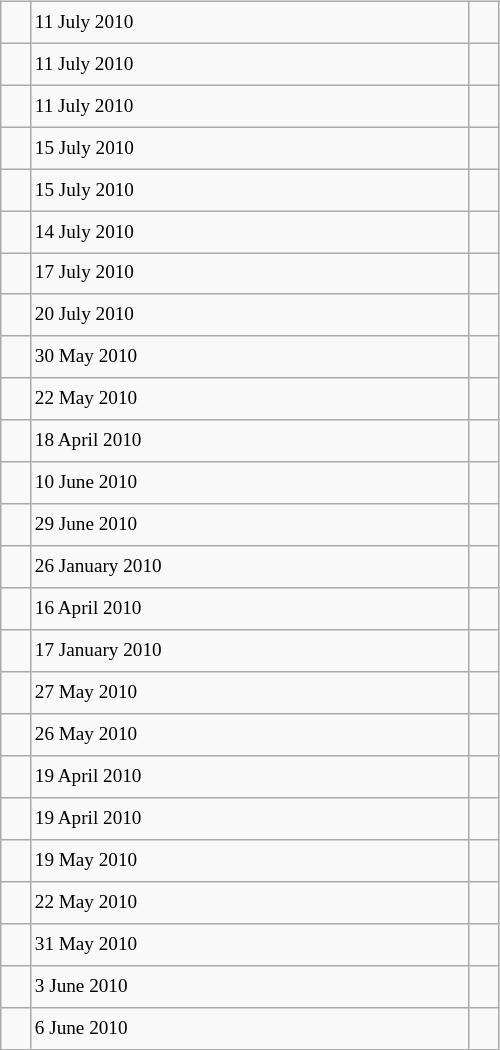<table class="wikitable" style="font-size: 80%; float: left; width: 26em; margin-right: 1em; height: 700px">
<tr>
<td></td>
<td>11 July 2010</td>
<td></td>
</tr>
<tr>
<td></td>
<td>11 July 2010</td>
<td></td>
</tr>
<tr>
<td></td>
<td>11 July 2010</td>
<td></td>
</tr>
<tr>
<td></td>
<td>15 July 2010</td>
<td></td>
</tr>
<tr>
<td></td>
<td>15 July 2010</td>
<td></td>
</tr>
<tr>
<td></td>
<td>14 July 2010</td>
<td></td>
</tr>
<tr>
<td></td>
<td>17 July 2010</td>
<td></td>
</tr>
<tr>
<td></td>
<td>20 July 2010</td>
<td></td>
</tr>
<tr>
<td></td>
<td>30 May 2010</td>
<td></td>
</tr>
<tr>
<td></td>
<td>22 May 2010</td>
<td></td>
</tr>
<tr>
<td></td>
<td>18 April 2010</td>
<td></td>
</tr>
<tr>
<td></td>
<td>10 June 2010</td>
<td></td>
</tr>
<tr>
<td></td>
<td>29 June 2010</td>
<td></td>
</tr>
<tr>
<td></td>
<td>26 January 2010</td>
<td></td>
</tr>
<tr>
<td></td>
<td>16 April 2010</td>
<td></td>
</tr>
<tr>
<td></td>
<td>17 January 2010</td>
<td></td>
</tr>
<tr>
<td></td>
<td>27 May 2010</td>
<td></td>
</tr>
<tr>
<td></td>
<td>26 May 2010</td>
<td></td>
</tr>
<tr>
<td></td>
<td>19 April 2010</td>
<td></td>
</tr>
<tr>
<td></td>
<td>19 April 2010</td>
<td></td>
</tr>
<tr>
<td></td>
<td>19 May 2010</td>
<td></td>
</tr>
<tr>
<td></td>
<td>22 May 2010</td>
<td></td>
</tr>
<tr>
<td></td>
<td>31 May 2010</td>
<td></td>
</tr>
<tr>
<td></td>
<td>3 June 2010</td>
<td></td>
</tr>
<tr>
<td></td>
<td>6 June 2010</td>
<td></td>
</tr>
</table>
